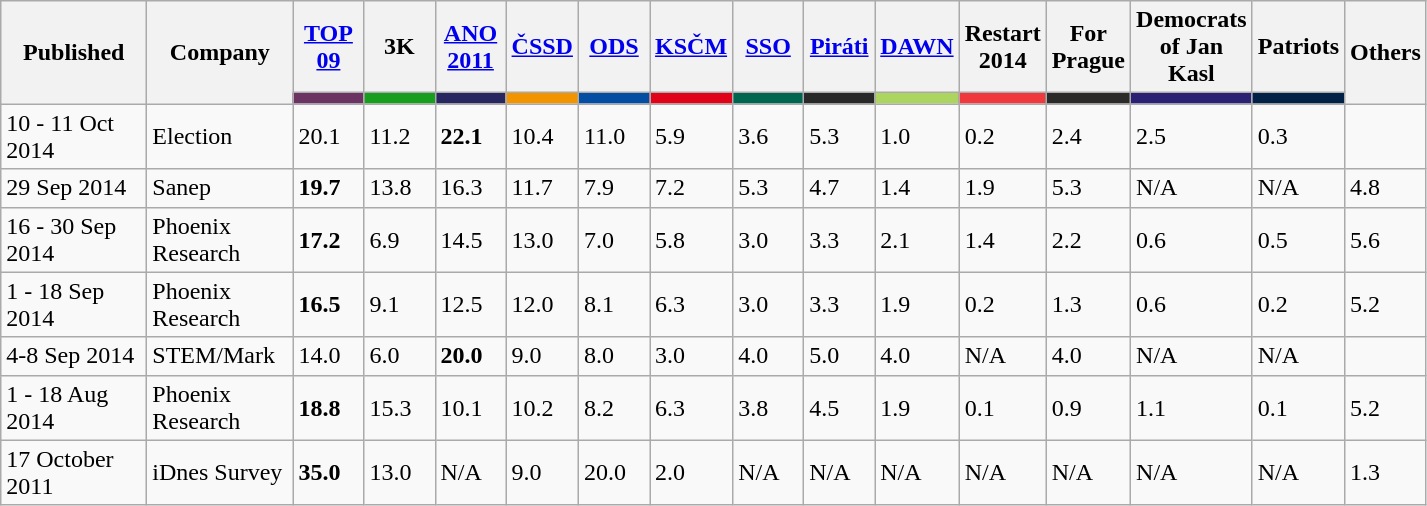<table class="wikitable" style="text-align:left;">
<tr>
<th style="width:90px;" rowspan="2">Published</th>
<th style="width:90px;" rowspan="2">Company</th>
<th><a href='#'>TOP 09</a></th>
<th>3K</th>
<th><a href='#'>ANO 2011</a></th>
<th><a href='#'>ČSSD</a></th>
<th><a href='#'>ODS</a></th>
<th><a href='#'>KSČM</a></th>
<th><a href='#'>SSO</a></th>
<th><a href='#'>Piráti</a></th>
<th><a href='#'>DAWN</a></th>
<th>Restart 2014</th>
<th>For Prague</th>
<th>Democrats of Jan Kasl</th>
<th>Patriots</th>
<th rowspan="2">Others</th>
</tr>
<tr>
<th style="background:#6b3362; width:40px;"></th>
<th style="background:#179E1E; width:40px;"></th>
<th style="background:#272660; width:40px;"></th>
<th style="background:#F29400; width:40px;"></th>
<th style="background:#034EA2; width:40px;"></th>
<th style="background:#E00219; width:40px;"></th>
<th style="background:#00654E; width:40px;"></th>
<th style="background:#292829; width:40px;"></th>
<th style="background:#ACD55F; width:40px;"></th>
<th style="background:#F0393D; width:40px;"></th>
<th style="background:#2B2A28; width:40px;"></th>
<th style="background:#2A2172; width:40px;"></th>
<th style="background:#012147; width:40px;"></th>
</tr>
<tr>
<td>10 - 11 Oct 2014</td>
<td>Election</td>
<td>20.1</td>
<td>11.2</td>
<td><strong>22.1</strong></td>
<td>10.4</td>
<td>11.0</td>
<td>5.9</td>
<td>3.6</td>
<td>5.3</td>
<td>1.0</td>
<td>0.2</td>
<td>2.4</td>
<td>2.5</td>
<td>0.3</td>
<td></td>
</tr>
<tr>
<td>29 Sep 2014</td>
<td>Sanep</td>
<td><strong>19.7</strong></td>
<td>13.8</td>
<td>16.3</td>
<td>11.7</td>
<td>7.9</td>
<td>7.2</td>
<td>5.3</td>
<td>4.7</td>
<td>1.4</td>
<td>1.9</td>
<td>5.3</td>
<td>N/A</td>
<td>N/A</td>
<td>4.8</td>
</tr>
<tr>
<td>16 - 30 Sep 2014</td>
<td>Phoenix Research</td>
<td><strong>17.2</strong></td>
<td>6.9</td>
<td>14.5</td>
<td>13.0</td>
<td>7.0</td>
<td>5.8</td>
<td>3.0</td>
<td>3.3</td>
<td>2.1</td>
<td>1.4</td>
<td>2.2</td>
<td>0.6</td>
<td>0.5</td>
<td>5.6</td>
</tr>
<tr>
<td>1 - 18 Sep 2014</td>
<td>Phoenix Research</td>
<td><strong>16.5</strong></td>
<td>9.1</td>
<td>12.5</td>
<td>12.0</td>
<td>8.1</td>
<td>6.3</td>
<td>3.0</td>
<td>3.3</td>
<td>1.9</td>
<td>0.2</td>
<td>1.3</td>
<td>0.6</td>
<td>0.2</td>
<td>5.2</td>
</tr>
<tr>
<td>4-8 Sep 2014</td>
<td>STEM/Mark</td>
<td>14.0</td>
<td>6.0</td>
<td><strong>20.0</strong></td>
<td>9.0</td>
<td>8.0</td>
<td>3.0</td>
<td>4.0</td>
<td>5.0</td>
<td>4.0</td>
<td>N/A</td>
<td>4.0</td>
<td>N/A</td>
<td>N/A</td>
<td></td>
</tr>
<tr>
<td>1 - 18 Aug 2014</td>
<td>Phoenix Research</td>
<td><strong>18.8</strong></td>
<td>15.3</td>
<td>10.1</td>
<td>10.2</td>
<td>8.2</td>
<td>6.3</td>
<td>3.8</td>
<td>4.5</td>
<td>1.9</td>
<td>0.1</td>
<td>0.9</td>
<td>1.1</td>
<td>0.1</td>
<td>5.2</td>
</tr>
<tr>
<td>17 October 2011</td>
<td>iDnes Survey</td>
<td><strong>35.0</strong></td>
<td>13.0</td>
<td>N/A</td>
<td>9.0</td>
<td>20.0</td>
<td>2.0</td>
<td>N/A</td>
<td>N/A</td>
<td>N/A</td>
<td>N/A</td>
<td>N/A</td>
<td>N/A</td>
<td>N/A</td>
<td>1.3</td>
</tr>
</table>
